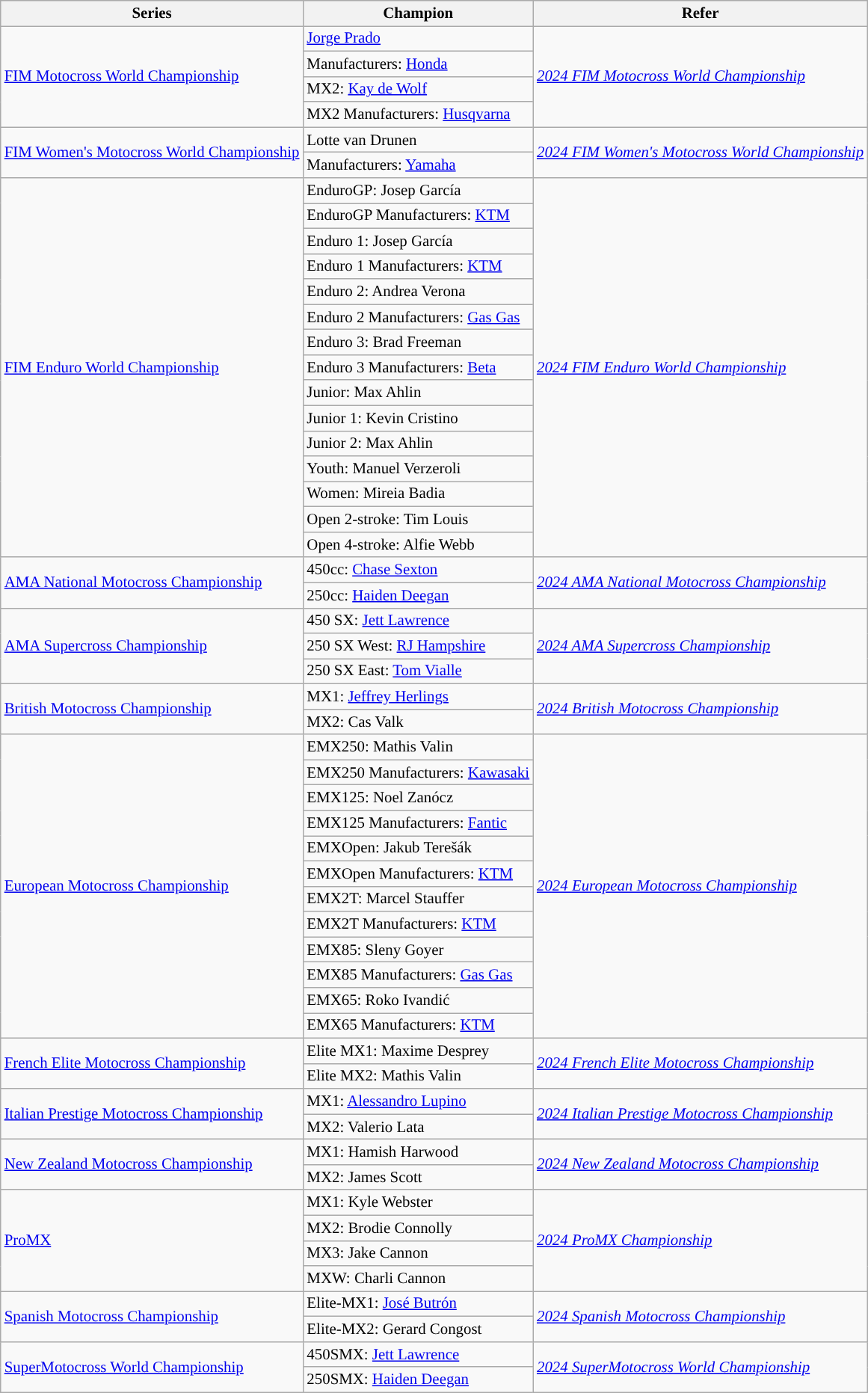<table class="wikitable" style="font-size:87%;">
<tr font-weight:bold">
<th>Series</th>
<th>Champion</th>
<th>Refer</th>
</tr>
<tr>
<td rowspan="4"><a href='#'>FIM Motocross World Championship</a></td>
<td> <a href='#'>Jorge Prado</a></td>
<td rowspan="4"><em><a href='#'>2024 FIM Motocross World Championship</a></em></td>
</tr>
<tr>
<td>Manufacturers:  <a href='#'>Honda</a></td>
</tr>
<tr>
<td>MX2:  <a href='#'>Kay de Wolf</a></td>
</tr>
<tr>
<td>MX2 Manufacturers:  <a href='#'>Husqvarna</a></td>
</tr>
<tr>
<td rowspan="2"><a href='#'>FIM Women's Motocross World Championship</a></td>
<td> Lotte van Drunen</td>
<td rowspan="2"><em><a href='#'>2024 FIM Women's Motocross World Championship</a></em></td>
</tr>
<tr>
<td>Manufacturers:  <a href='#'>Yamaha</a></td>
</tr>
<tr>
<td rowspan="15"><a href='#'>FIM Enduro World Championship</a></td>
<td>EnduroGP:  Josep García</td>
<td rowspan="15"><em><a href='#'>2024 FIM Enduro World Championship</a></em></td>
</tr>
<tr>
<td>EnduroGP Manufacturers:  <a href='#'>KTM</a></td>
</tr>
<tr>
<td>Enduro 1:  Josep García</td>
</tr>
<tr>
<td>Enduro 1 Manufacturers:  <a href='#'>KTM</a></td>
</tr>
<tr>
<td>Enduro 2:  Andrea Verona</td>
</tr>
<tr>
<td>Enduro 2 Manufacturers:  <a href='#'>Gas Gas</a></td>
</tr>
<tr>
<td>Enduro 3:  Brad Freeman</td>
</tr>
<tr>
<td>Enduro 3 Manufacturers:  <a href='#'>Beta</a></td>
</tr>
<tr>
<td>Junior:  Max Ahlin</td>
</tr>
<tr>
<td>Junior 1:  Kevin Cristino</td>
</tr>
<tr>
<td>Junior 2:  Max Ahlin</td>
</tr>
<tr>
<td>Youth:  Manuel Verzeroli</td>
</tr>
<tr>
<td>Women:  Mireia Badia</td>
</tr>
<tr>
<td>Open 2-stroke:  Tim Louis</td>
</tr>
<tr>
<td>Open 4-stroke:  Alfie Webb</td>
</tr>
<tr>
<td rowspan="2"><a href='#'>AMA National Motocross Championship</a></td>
<td>450cc:  <a href='#'>Chase Sexton</a></td>
<td rowspan="2"><em><a href='#'>2024 AMA National Motocross Championship</a></em></td>
</tr>
<tr>
<td>250cc:  <a href='#'>Haiden Deegan</a></td>
</tr>
<tr>
<td rowspan="3"><a href='#'>AMA Supercross Championship</a></td>
<td>450 SX:  <a href='#'>Jett Lawrence</a></td>
<td rowspan="3"><em><a href='#'>2024 AMA Supercross Championship</a></em></td>
</tr>
<tr>
<td>250 SX West:  <a href='#'>RJ Hampshire</a></td>
</tr>
<tr>
<td>250 SX East:  <a href='#'>Tom Vialle</a></td>
</tr>
<tr>
<td rowspan="2"><a href='#'>British Motocross Championship</a></td>
<td>MX1:  <a href='#'>Jeffrey Herlings</a></td>
<td rowspan="2"><em><a href='#'>2024 British Motocross Championship</a></em></td>
</tr>
<tr>
<td>MX2:  Cas Valk</td>
</tr>
<tr>
<td rowspan="12"><a href='#'>European Motocross Championship</a></td>
<td>EMX250:  Mathis Valin</td>
<td rowspan="12"><em><a href='#'>2024 European Motocross Championship</a></em></td>
</tr>
<tr>
<td>EMX250 Manufacturers:  <a href='#'>Kawasaki</a></td>
</tr>
<tr>
<td>EMX125:  Noel Zanócz</td>
</tr>
<tr>
<td>EMX125 Manufacturers:  <a href='#'>Fantic</a></td>
</tr>
<tr>
<td>EMXOpen:  Jakub Terešák</td>
</tr>
<tr>
<td>EMXOpen Manufacturers:  <a href='#'>KTM</a></td>
</tr>
<tr>
<td>EMX2T:  Marcel Stauffer</td>
</tr>
<tr>
<td>EMX2T Manufacturers:  <a href='#'>KTM</a></td>
</tr>
<tr>
<td>EMX85:  Sleny Goyer</td>
</tr>
<tr>
<td>EMX85 Manufacturers:  <a href='#'>Gas Gas</a></td>
</tr>
<tr>
<td>EMX65:  Roko Ivandić</td>
</tr>
<tr>
<td>EMX65 Manufacturers:  <a href='#'>KTM</a></td>
</tr>
<tr>
<td rowspan="2"><a href='#'>French Elite Motocross Championship</a></td>
<td>Elite MX1:  Maxime Desprey</td>
<td rowspan="2"><em><a href='#'>2024 French Elite Motocross Championship</a></em></td>
</tr>
<tr>
<td>Elite MX2:  Mathis Valin</td>
</tr>
<tr>
<td rowspan="2"><a href='#'>Italian Prestige Motocross Championship</a></td>
<td>MX1:  <a href='#'>Alessandro Lupino</a></td>
<td rowspan="2"><em><a href='#'>2024 Italian Prestige Motocross Championship</a></em></td>
</tr>
<tr>
<td>MX2:  Valerio Lata</td>
</tr>
<tr>
<td rowspan="2"><a href='#'>New Zealand Motocross Championship</a></td>
<td>MX1:  Hamish Harwood</td>
<td rowspan="2"><em><a href='#'>2024 New Zealand Motocross Championship</a></em></td>
</tr>
<tr>
<td>MX2:  James Scott</td>
</tr>
<tr>
<td rowspan="4"><a href='#'>ProMX</a></td>
<td>MX1:  Kyle Webster</td>
<td rowspan="4"><em><a href='#'>2024 ProMX Championship</a></em></td>
</tr>
<tr>
<td>MX2:  Brodie Connolly</td>
</tr>
<tr>
<td>MX3:  Jake Cannon</td>
</tr>
<tr>
<td>MXW:  Charli Cannon</td>
</tr>
<tr>
<td rowspan="2"><a href='#'>Spanish Motocross Championship</a></td>
<td>Elite-MX1:  <a href='#'>José Butrón</a></td>
<td rowspan="2"><em><a href='#'>2024 Spanish Motocross Championship</a></em></td>
</tr>
<tr>
<td>Elite-MX2:  Gerard Congost</td>
</tr>
<tr>
<td rowspan="2"><a href='#'>SuperMotocross World Championship</a></td>
<td>450SMX:  <a href='#'>Jett Lawrence</a></td>
<td rowspan="2"><em><a href='#'>2024 SuperMotocross World Championship</a></em></td>
</tr>
<tr>
<td>250SMX:  <a href='#'>Haiden Deegan</a></td>
</tr>
</table>
